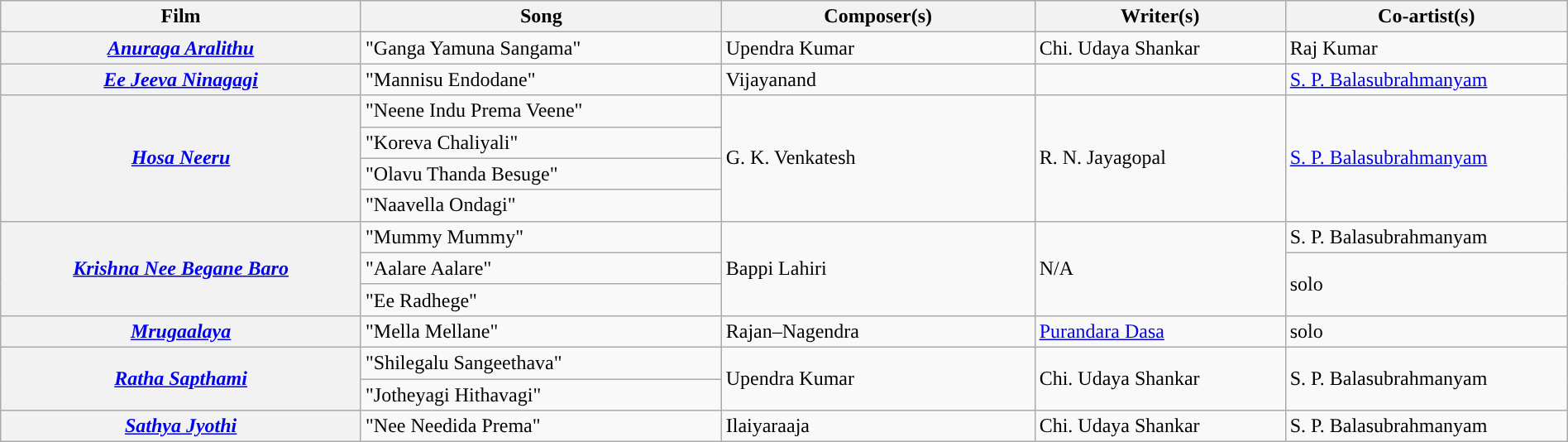<table class="wikitable plainrowheaders" width="100%" textcolor:#000;">
<tr style="background:#b0e0e66;">
<th scope="col" width=23%><strong>Film</strong></th>
<th scope="col" width=23%><strong>Song</strong></th>
<th scope="col" width=20%><strong>Composer(s)</strong></th>
<th scope="col" width=16%><strong>Writer(s)</strong></th>
<th scope="col" width=18%><strong>Co-artist(s)</strong></th>
</tr>
<tr>
<th><em><a href='#'>Anuraga Aralithu</a></em></th>
<td>"Ganga Yamuna Sangama"</td>
<td>Upendra Kumar</td>
<td>Chi. Udaya Shankar</td>
<td>Raj Kumar</td>
</tr>
<tr>
<th Rowspan=><em><a href='#'>Ee Jeeva Ninagagi</a></em></th>
<td>"Mannisu Endodane"</td>
<td rowspan=>Vijayanand</td>
<td rowspan=></td>
<td><a href='#'>S. P. Balasubrahmanyam</a></td>
</tr>
<tr>
<th Rowspan=4><em><a href='#'>Hosa Neeru</a></em></th>
<td>"Neene Indu Prema Veene"</td>
<td rowspan=4>G. K. Venkatesh</td>
<td rowspan=4>R. N. Jayagopal</td>
<td rowspan=4><a href='#'>S. P. Balasubrahmanyam</a></td>
</tr>
<tr>
<td>"Koreva Chaliyali"</td>
</tr>
<tr>
<td>"Olavu Thanda Besuge"</td>
</tr>
<tr>
<td>"Naavella Ondagi"</td>
</tr>
<tr>
<th Rowspan=3><em><a href='#'>Krishna Nee Begane Baro</a></em></th>
<td>"Mummy Mummy"</td>
<td rowspan=3>Bappi Lahiri</td>
<td rowspan=3>N/A</td>
<td>S. P. Balasubrahmanyam</td>
</tr>
<tr>
<td>"Aalare Aalare"</td>
<td rowspan=2>solo</td>
</tr>
<tr>
<td>"Ee Radhege"</td>
</tr>
<tr>
<th rowspan=><em><a href='#'>Mrugaalaya</a></em></th>
<td>"Mella Mellane"</td>
<td rowspan=>Rajan–Nagendra</td>
<td rowspan=><a href='#'>Purandara Dasa</a></td>
<td>solo</td>
</tr>
<tr>
<th Rowspan=2><em><a href='#'>Ratha Sapthami</a></em></th>
<td>"Shilegalu Sangeethava"</td>
<td rowspan=2>Upendra Kumar</td>
<td rowspan=2>Chi. Udaya Shankar</td>
<td rowspan=2>S. P. Balasubrahmanyam</td>
</tr>
<tr>
<td>"Jotheyagi Hithavagi"</td>
</tr>
<tr>
<th><em><a href='#'>Sathya Jyothi</a></em></th>
<td>"Nee Needida Prema"</td>
<td>Ilaiyaraaja</td>
<td>Chi. Udaya Shankar</td>
<td>S. P. Balasubrahmanyam</td>
</tr>
</table>
